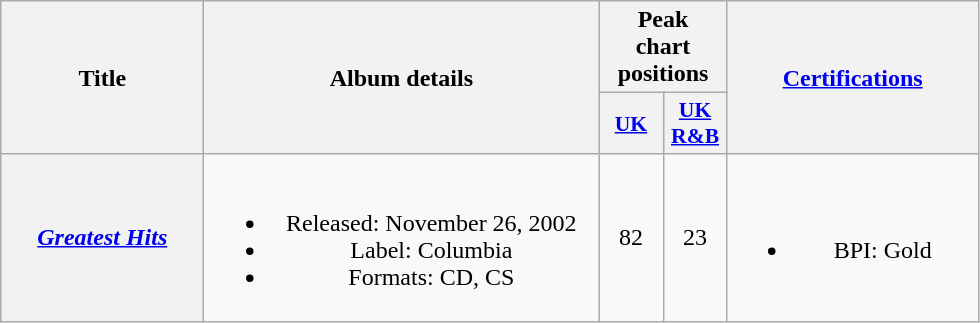<table class="wikitable plainrowheaders" style="text-align:center;">
<tr>
<th scope="col" rowspan="2" style="width:8em;">Title</th>
<th scope="col" rowspan="2" style="width:16em;">Album details</th>
<th scope="col" colspan="2">Peak<br>chart<br>positions</th>
<th scope="col" rowspan="2" style="width:10em;"><a href='#'>Certifications</a></th>
</tr>
<tr>
<th scope="col" style="width:2.5em;font-size:90%;"><a href='#'>UK</a><br></th>
<th scope="col" style="width:2.5em;font-size:90%;"><a href='#'>UK<br>R&B</a><br></th>
</tr>
<tr>
<th scope="row"><em><a href='#'>Greatest Hits</a></em></th>
<td><br><ul><li>Released: November 26, 2002</li><li>Label: Columbia</li><li>Formats: CD, CS</li></ul></td>
<td>82</td>
<td>23</td>
<td><br><ul><li>BPI: Gold</li></ul></td>
</tr>
</table>
